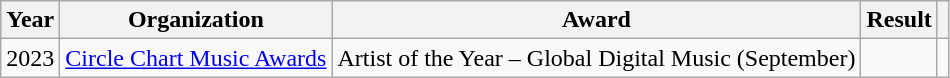<table class="wikitable plainrowheaders">
<tr align=center>
<th scope="col">Year</th>
<th scope="col">Organization</th>
<th scope="col">Award</th>
<th scope="col">Result</th>
<th scope="col"></th>
</tr>
<tr>
<td align="center">2023</td>
<td><a href='#'>Circle Chart Music Awards</a></td>
<td>Artist of the Year – Global Digital Music (September)</td>
<td></td>
<td style="text-align:center"></td>
</tr>
</table>
